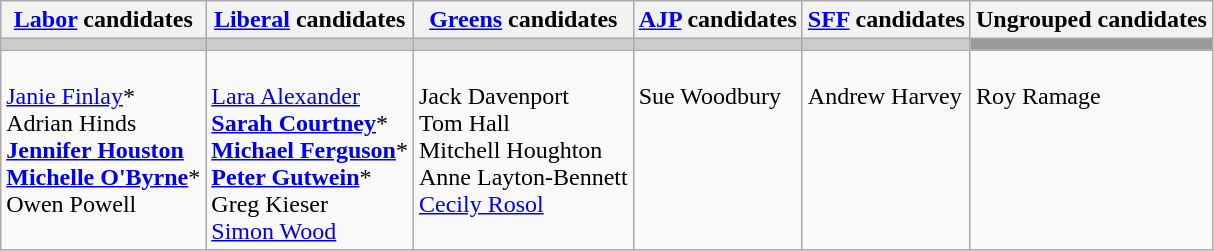<table class="wikitable">
<tr>
<th><a href='#'>Labor</a> candidates</th>
<th><a href='#'>Liberal</a> candidates</th>
<th><a href='#'>Greens</a> candidates</th>
<th><a href='#'>AJP</a> candidates</th>
<th><a href='#'>SFF</a> candidates</th>
<th>Ungrouped candidates</th>
</tr>
<tr bgcolor="#cccccc">
<td></td>
<td></td>
<td></td>
<td></td>
<td></td>
<td bgcolor="#999999"></td>
</tr>
<tr>
<td valign=top ><br><a href='#'>Janie Finlay</a>*<br>
Adrian Hinds<br>
<strong><a href='#'>Jennifer Houston</a></strong><br>
<strong><a href='#'>Michelle O'Byrne</a></strong>*<br>
Owen Powell</td>
<td valign=top ><br><a href='#'>Lara Alexander</a><br>
<strong><a href='#'>Sarah Courtney</a></strong>*<br>
<strong><a href='#'>Michael Ferguson</a></strong>*<br>
<strong><a href='#'>Peter Gutwein</a></strong>*<br>
Greg Kieser<br>
<a href='#'>Simon Wood</a></td>
<td valign=top><br>Jack Davenport<br>
Tom Hall<br>
Mitchell Houghton<br>
Anne Layton-Bennett<br>
<a href='#'>Cecily Rosol</a></td>
<td valign=top><br>Sue Woodbury</td>
<td valign=top><br>Andrew Harvey</td>
<td valign=top><br>Roy Ramage</td>
</tr>
</table>
